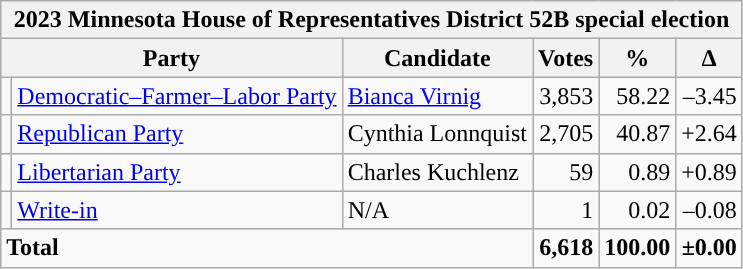<table class="wikitable">
<tr>
<th colspan="6">2023 Minnesota House of Representatives District 52B special election</th>
</tr>
<tr>
<th colspan="2">Party</th>
<th>Candidate</th>
<th>Votes</th>
<th>%</th>
<th>∆</th>
</tr>
<tr>
<td style="background-color:"></td>
<td><a href='#'>Democratic–Farmer–Labor Party</a></td>
<td><a href='#'>Bianca Virnig</a></td>
<td align="right">3,853</td>
<td align="right">58.22</td>
<td align="right">–3.45</td>
</tr>
<tr>
<td style="background-color:"></td>
<td><a href='#'>Republican Party</a></td>
<td>Cynthia Lonnquist</td>
<td align="right">2,705</td>
<td align="right">40.87</td>
<td align="right">+2.64</td>
</tr>
<tr>
<td style="background-color:"></td>
<td><a href='#'>Libertarian Party</a></td>
<td>Charles Kuchlenz</td>
<td align="right">59</td>
<td align="right">0.89</td>
<td align="right">+0.89</td>
</tr>
<tr>
<td style="background-color:"></td>
<td><a href='#'>Write-in</a></td>
<td>N/A</td>
<td align="right">1</td>
<td align="right">0.02</td>
<td align="right">–0.08</td>
</tr>
<tr>
<td colspan="3"><strong>Total</strong></td>
<td align="right"><strong>6,618</strong></td>
<td align="right"><strong>100.00</strong></td>
<td align="right"><strong>±0.00</strong></td>
</tr>
</table>
